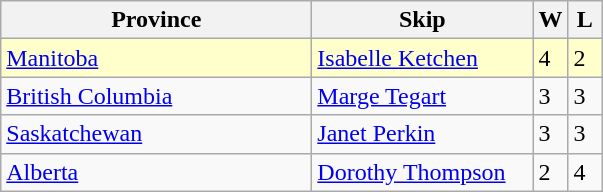<table class="wikitable">
<tr>
<th bgcolor="#efefef" width="200">Province</th>
<th bgcolor="#efefef" width="140">Skip</th>
<th bgcolor="#efefef" width="15">W</th>
<th bgcolor="#efefef" width="15">L</th>
</tr>
<tr bgcolor=#ffffcc>
<td><a href='#'>Manitoba</a></td>
<td><a href='#'>Isabelle Ketchen</a></td>
<td>4</td>
<td>2</td>
</tr>
<tr>
<td><a href='#'>British Columbia</a></td>
<td><a href='#'>Marge Tegart</a></td>
<td>3</td>
<td>3</td>
</tr>
<tr>
<td><a href='#'>Saskatchewan</a></td>
<td><a href='#'>Janet Perkin</a></td>
<td>3</td>
<td>3</td>
</tr>
<tr>
<td><a href='#'>Alberta</a></td>
<td><a href='#'>Dorothy Thompson</a></td>
<td>2</td>
<td>4</td>
</tr>
</table>
